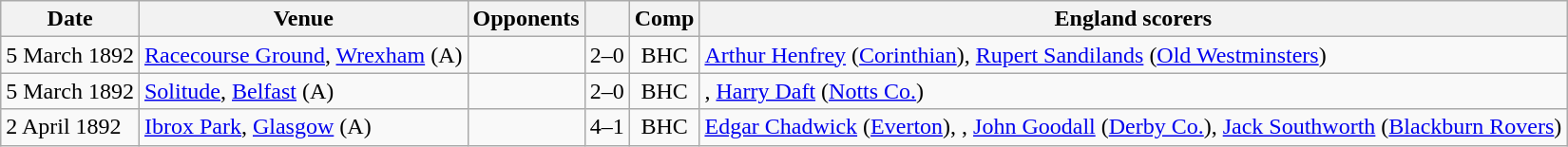<table class="wikitable">
<tr>
<th>Date</th>
<th>Venue</th>
<th>Opponents</th>
<th></th>
<th>Comp</th>
<th background: "lightblue;">England scorers</th>
</tr>
<tr>
<td>5 March 1892</td>
<td><a href='#'>Racecourse Ground</a>, <a href='#'>Wrexham</a> (A)</td>
<td></td>
<td align=center>2–0</td>
<td align=center>BHC</td>
<td> <a href='#'>Arthur Henfrey</a> (<a href='#'>Corinthian</a>),   <a href='#'>Rupert Sandilands</a> (<a href='#'>Old Westminsters</a>)</td>
</tr>
<tr>
<td>5 March 1892</td>
<td><a href='#'>Solitude</a>, <a href='#'>Belfast</a> (A)</td>
<td></td>
<td align=center>2–0</td>
<td align=center>BHC</td>
<td>,  <a href='#'>Harry Daft</a> (<a href='#'>Notts Co.</a>)</td>
</tr>
<tr>
<td>2 April 1892</td>
<td><a href='#'>Ibrox Park</a>, <a href='#'>Glasgow</a> (A)</td>
<td></td>
<td align=center>4–1</td>
<td align=center>BHC</td>
<td> <a href='#'>Edgar Chadwick</a> (<a href='#'>Everton</a>), ,  <a href='#'>John Goodall</a> (<a href='#'>Derby Co.</a>),  <a href='#'>Jack Southworth</a> (<a href='#'>Blackburn Rovers</a>)</td>
</tr>
</table>
